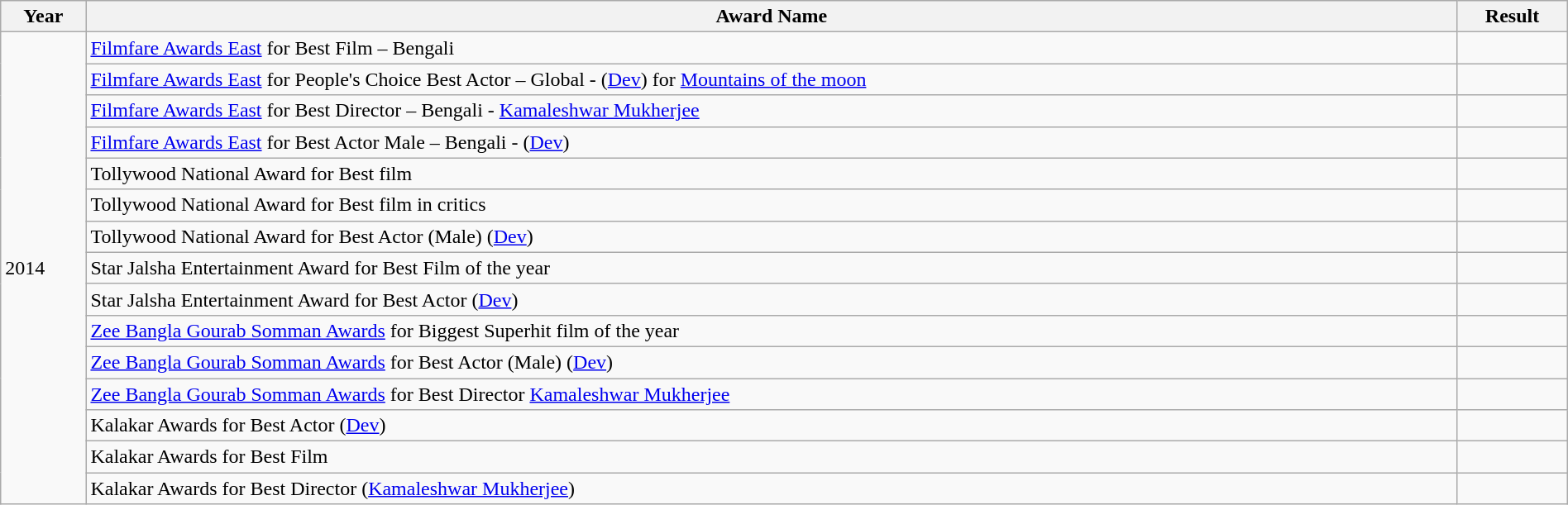<table class="wikitable" style="width:100%;">
<tr>
<th>Year</th>
<th>Award Name</th>
<th>Result</th>
</tr>
<tr>
<td rowspan="15">2014</td>
<td><a href='#'>Filmfare Awards East</a> for Best Film – Bengali</td>
<td></td>
</tr>
<tr>
<td><a href='#'>Filmfare Awards East</a> for People's Choice Best Actor – Global - (<a href='#'>Dev</a>) for <a href='#'>Mountains of the moon</a></td>
<td></td>
</tr>
<tr>
<td><a href='#'>Filmfare Awards East</a> for Best Director – Bengali - <a href='#'>Kamaleshwar Mukherjee</a></td>
<td></td>
</tr>
<tr>
<td><a href='#'>Filmfare Awards East</a> for Best Actor Male – Bengali - (<a href='#'>Dev</a>)</td>
<td></td>
</tr>
<tr>
<td>Tollywood National Award for Best film</td>
<td></td>
</tr>
<tr>
<td>Tollywood National Award for Best film in critics</td>
<td></td>
</tr>
<tr>
<td>Tollywood National Award for Best Actor (Male) (<a href='#'>Dev</a>)</td>
<td></td>
</tr>
<tr>
<td>Star Jalsha Entertainment Award for Best Film of the year</td>
<td></td>
</tr>
<tr>
<td>Star Jalsha Entertainment Award for Best Actor (<a href='#'>Dev</a>)</td>
<td></td>
</tr>
<tr>
<td><a href='#'>Zee Bangla Gourab Somman Awards</a> for Biggest Superhit film of the year</td>
<td></td>
</tr>
<tr>
<td><a href='#'>Zee Bangla Gourab Somman Awards</a> for Best Actor (Male) (<a href='#'>Dev</a>)</td>
<td></td>
</tr>
<tr>
<td><a href='#'>Zee Bangla Gourab Somman Awards</a> for Best Director <a href='#'>Kamaleshwar Mukherjee</a></td>
<td></td>
</tr>
<tr>
<td>Kalakar Awards for Best Actor (<a href='#'>Dev</a>)</td>
<td></td>
</tr>
<tr>
<td>Kalakar Awards for Best Film</td>
<td></td>
</tr>
<tr>
<td>Kalakar Awards for Best Director (<a href='#'>Kamaleshwar Mukherjee</a>)</td>
<td></td>
</tr>
</table>
